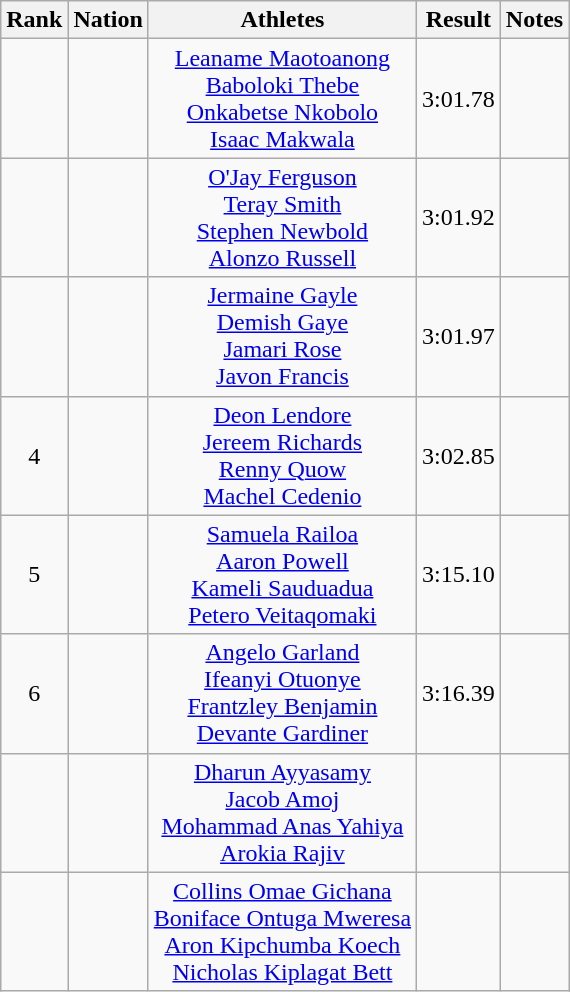<table class="wikitable sortable" style="text-align:center">
<tr>
<th>Rank</th>
<th>Nation</th>
<th>Athletes</th>
<th>Result</th>
<th>Notes</th>
</tr>
<tr>
<td></td>
<td align="left"></td>
<td><a href='#'>Leaname Maotoanong</a><br><a href='#'>Baboloki Thebe</a><br><a href='#'>Onkabetse Nkobolo</a><br><a href='#'>Isaac Makwala</a></td>
<td>3:01.78</td>
<td></td>
</tr>
<tr>
<td></td>
<td align="left"></td>
<td><a href='#'>O'Jay Ferguson</a><br><a href='#'>Teray Smith</a><br><a href='#'>Stephen Newbold</a><br><a href='#'>Alonzo Russell</a></td>
<td>3:01.92</td>
<td></td>
</tr>
<tr>
<td></td>
<td align="left"></td>
<td><a href='#'>Jermaine Gayle</a><br><a href='#'>Demish Gaye</a><br><a href='#'>Jamari Rose</a><br><a href='#'>Javon Francis</a></td>
<td>3:01.97</td>
<td></td>
</tr>
<tr>
<td>4</td>
<td align="left"></td>
<td><a href='#'>Deon Lendore</a><br><a href='#'>Jereem Richards</a><br><a href='#'>Renny Quow</a><br><a href='#'>Machel Cedenio</a></td>
<td>3:02.85</td>
<td></td>
</tr>
<tr>
<td>5</td>
<td align="left"></td>
<td><a href='#'>Samuela Railoa</a><br><a href='#'>Aaron Powell</a><br><a href='#'>Kameli Sauduadua</a><br><a href='#'>Petero Veitaqomaki</a></td>
<td>3:15.10</td>
<td></td>
</tr>
<tr>
<td>6</td>
<td align="left"></td>
<td><a href='#'>Angelo Garland</a><br><a href='#'>Ifeanyi Otuonye</a><br><a href='#'>Frantzley Benjamin</a><br><a href='#'>Devante Gardiner</a></td>
<td>3:16.39</td>
<td></td>
</tr>
<tr>
<td></td>
<td align="left"></td>
<td><a href='#'>Dharun Ayyasamy</a><br><a href='#'>Jacob Amoj</a><br><a href='#'>Mohammad Anas Yahiya</a><br><a href='#'>Arokia Rajiv</a></td>
<td></td>
<td></td>
</tr>
<tr>
<td></td>
<td align="left"></td>
<td><a href='#'>Collins Omae Gichana</a><br><a href='#'>Boniface Ontuga Mweresa</a><br><a href='#'>Aron Kipchumba Koech</a><br><a href='#'>Nicholas Kiplagat Bett</a></td>
<td></td>
<td></td>
</tr>
</table>
